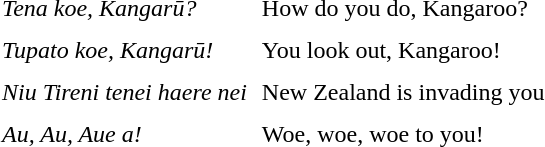<table border="0" cellpadding="4" cellspacing="2" style="margin-left:3em">
<tr>
<td><em>Tena koe, Kangarū?</em></td>
<td>How do you do, Kangaroo?</td>
</tr>
<tr>
<td><em>Tupato koe, Kangarū!</em></td>
<td>You look out, Kangaroo!</td>
</tr>
<tr>
<td><em>Niu Tireni tenei haere nei</em></td>
<td>New Zealand is invading you</td>
</tr>
<tr>
<td><em>Au, Au, Aue a!</em></td>
<td>Woe, woe, woe to you!</td>
</tr>
</table>
